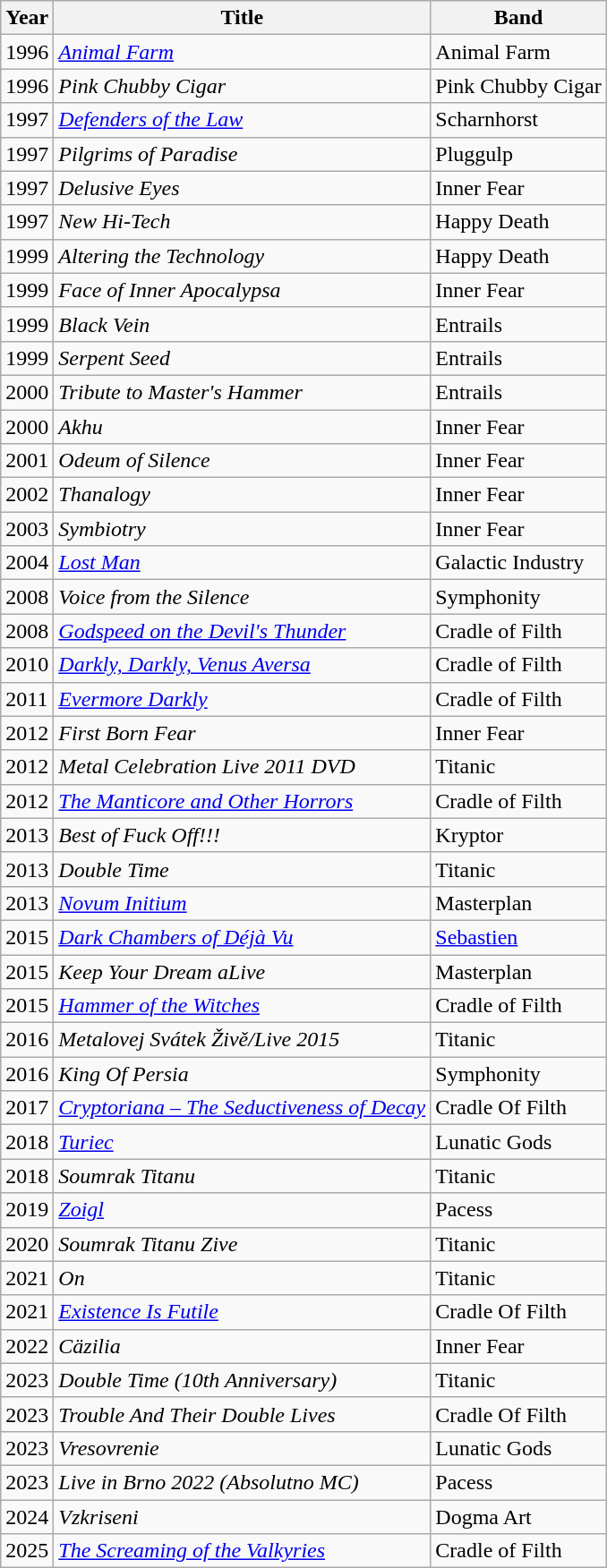<table class="wikitable">
<tr>
<th>Year</th>
<th>Title</th>
<th>Band</th>
</tr>
<tr>
<td>1996</td>
<td><em><a href='#'>Animal Farm</a></em></td>
<td>Animal Farm</td>
</tr>
<tr>
<td>1996</td>
<td><em>Pink Chubby Cigar</em></td>
<td>Pink Chubby Cigar</td>
</tr>
<tr>
<td>1997</td>
<td><em><a href='#'>Defenders of the Law</a></em></td>
<td>Scharnhorst</td>
</tr>
<tr>
<td>1997</td>
<td><em>Pilgrims of Paradise</em></td>
<td>Pluggulp</td>
</tr>
<tr>
<td>1997</td>
<td><em>Delusive Eyes</em></td>
<td>Inner Fear</td>
</tr>
<tr>
<td>1997</td>
<td><em>New Hi-Tech</em></td>
<td>Happy Death</td>
</tr>
<tr>
<td>1999</td>
<td><em>Altering the Technology</em></td>
<td>Happy Death</td>
</tr>
<tr>
<td>1999</td>
<td><em>Face of Inner Apocalypsa</em></td>
<td>Inner Fear</td>
</tr>
<tr>
<td>1999</td>
<td><em>Black Vein</em></td>
<td>Entrails</td>
</tr>
<tr>
<td>1999</td>
<td><em>Serpent Seed</em></td>
<td>Entrails</td>
</tr>
<tr>
<td>2000</td>
<td><em>Tribute to Master's Hammer</em></td>
<td>Entrails</td>
</tr>
<tr>
<td>2000</td>
<td><em>Akhu</em></td>
<td>Inner Fear</td>
</tr>
<tr>
<td>2001</td>
<td><em>Odeum of Silence</em></td>
<td>Inner Fear</td>
</tr>
<tr>
<td>2002</td>
<td><em>Thanalogy</em></td>
<td>Inner Fear</td>
</tr>
<tr>
<td>2003</td>
<td><em>Symbiotry</em></td>
<td>Inner Fear</td>
</tr>
<tr>
<td>2004</td>
<td><em><a href='#'>Lost Man</a></em></td>
<td>Galactic Industry</td>
</tr>
<tr>
<td>2008</td>
<td><em>Voice from the Silence</em></td>
<td>Symphonity</td>
</tr>
<tr>
<td>2008</td>
<td><em><a href='#'>Godspeed on the Devil's Thunder</a></em></td>
<td>Cradle of Filth</td>
</tr>
<tr>
<td>2010</td>
<td><em><a href='#'>Darkly, Darkly, Venus Aversa</a></em></td>
<td>Cradle of Filth</td>
</tr>
<tr>
<td>2011</td>
<td><em><a href='#'>Evermore Darkly</a></em></td>
<td>Cradle of Filth</td>
</tr>
<tr>
<td>2012</td>
<td><em>First Born Fear</em></td>
<td>Inner Fear</td>
</tr>
<tr>
<td>2012</td>
<td><em>Metal Celebration Live 2011 DVD</em></td>
<td>Titanic</td>
</tr>
<tr>
<td>2012</td>
<td><em><a href='#'>The Manticore and Other Horrors</a></em></td>
<td>Cradle of Filth</td>
</tr>
<tr>
<td>2013</td>
<td><em>Best of Fuck Off!!!</em></td>
<td>Kryptor</td>
</tr>
<tr>
<td>2013</td>
<td><em>Double Time</em></td>
<td>Titanic</td>
</tr>
<tr>
<td>2013</td>
<td><em><a href='#'>Novum Initium</a></em></td>
<td>Masterplan</td>
</tr>
<tr>
<td>2015</td>
<td><em><a href='#'>Dark Chambers of Déjà Vu</a></em></td>
<td><a href='#'>Sebastien</a></td>
</tr>
<tr>
<td>2015</td>
<td><em>Keep Your Dream aLive</em></td>
<td>Masterplan</td>
</tr>
<tr>
<td>2015</td>
<td><em><a href='#'>Hammer of the Witches</a></em></td>
<td>Cradle of Filth</td>
</tr>
<tr>
<td>2016</td>
<td><em>Metalovej Svátek Živě/Live 2015</em></td>
<td>Titanic</td>
</tr>
<tr>
<td>2016</td>
<td><em>King Of Persia</em></td>
<td>Symphonity</td>
</tr>
<tr>
<td>2017</td>
<td><em><a href='#'>Cryptoriana – The Seductiveness of Decay</a></em></td>
<td>Cradle Of Filth</td>
</tr>
<tr>
<td>2018</td>
<td><em><a href='#'>Turiec</a></em></td>
<td>Lunatic Gods</td>
</tr>
<tr>
<td>2018</td>
<td><em>Soumrak Titanu</em></td>
<td>Titanic</td>
</tr>
<tr>
<td>2019</td>
<td><em><a href='#'>Zoigl</a></em></td>
<td>Pacess</td>
</tr>
<tr>
<td>2020</td>
<td><em>Soumrak Titanu Zive</em></td>
<td>Titanic</td>
</tr>
<tr>
<td>2021</td>
<td><em>On</em></td>
<td>Titanic</td>
</tr>
<tr>
<td>2021</td>
<td><em><a href='#'>Existence Is Futile</a></em></td>
<td>Cradle Of Filth</td>
</tr>
<tr>
<td>2022</td>
<td><em>Cäzilia</em></td>
<td>Inner Fear</td>
</tr>
<tr>
<td>2023</td>
<td><em>Double Time (10th Anniversary)</em></td>
<td>Titanic</td>
</tr>
<tr>
<td>2023</td>
<td><em>Trouble And Their Double Lives</em></td>
<td>Cradle Of Filth</td>
</tr>
<tr>
<td>2023</td>
<td><em>Vresovrenie</em></td>
<td>Lunatic Gods</td>
</tr>
<tr>
<td>2023</td>
<td><em>Live in Brno 2022 (Absolutno MC)</em></td>
<td>Pacess</td>
</tr>
<tr>
<td>2024</td>
<td><em>Vzkriseni</em></td>
<td>Dogma Art</td>
</tr>
<tr>
<td>2025</td>
<td><em><a href='#'>The Screaming of the Valkyries</a></em></td>
<td>Cradle of Filth</td>
</tr>
</table>
